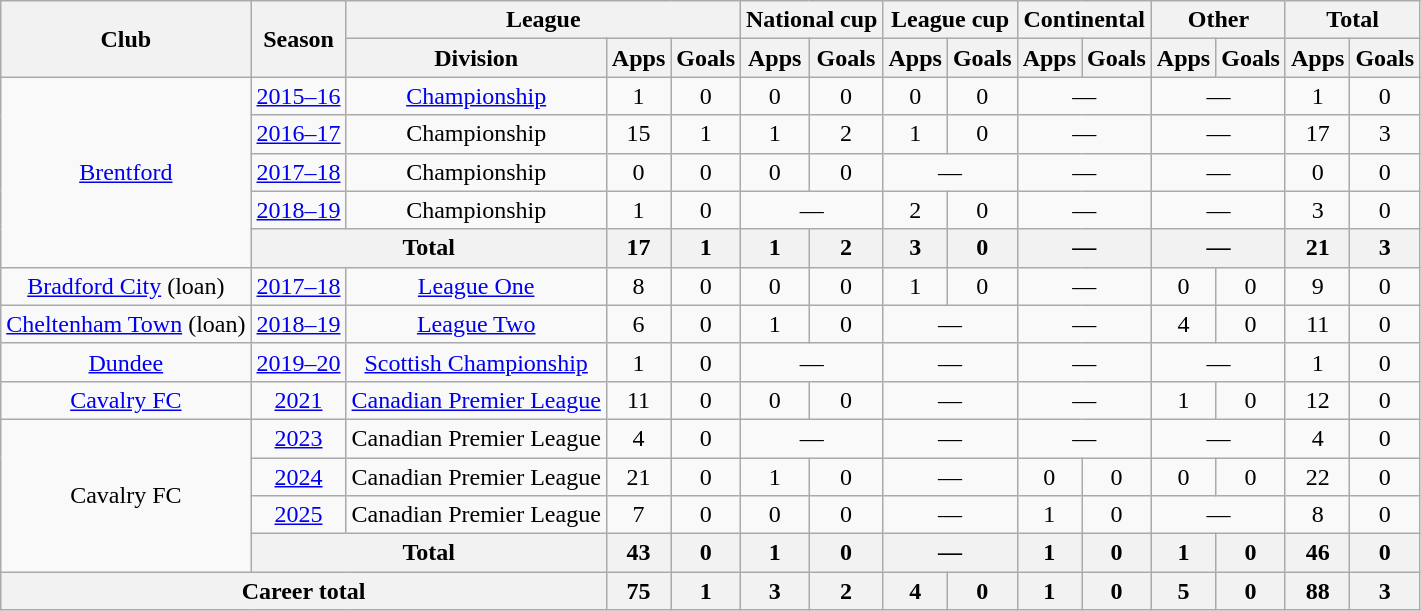<table style="text-align: center;" class="wikitable">
<tr>
<th rowspan="2">Club</th>
<th rowspan="2">Season</th>
<th colspan="3">League</th>
<th colspan="2">National cup</th>
<th colspan="2">League cup</th>
<th colspan="2">Continental</th>
<th colspan="2">Other</th>
<th colspan="2">Total</th>
</tr>
<tr>
<th>Division</th>
<th>Apps</th>
<th>Goals</th>
<th>Apps</th>
<th>Goals</th>
<th>Apps</th>
<th>Goals</th>
<th>Apps</th>
<th>Goals</th>
<th>Apps</th>
<th>Goals</th>
<th>Apps</th>
<th>Goals</th>
</tr>
<tr>
<td rowspan="5"><a href='#'>Brentford</a></td>
<td><a href='#'>2015–16</a></td>
<td><a href='#'>Championship</a></td>
<td>1</td>
<td>0</td>
<td>0</td>
<td>0</td>
<td>0</td>
<td>0</td>
<td colspan="2">—</td>
<td colspan="2">—</td>
<td>1</td>
<td>0</td>
</tr>
<tr>
<td><a href='#'>2016–17</a></td>
<td>Championship</td>
<td>15</td>
<td>1</td>
<td>1</td>
<td>2</td>
<td>1</td>
<td>0</td>
<td colspan="2">—</td>
<td colspan="2">—</td>
<td>17</td>
<td>3</td>
</tr>
<tr>
<td><a href='#'>2017–18</a></td>
<td>Championship</td>
<td>0</td>
<td>0</td>
<td>0</td>
<td>0</td>
<td colspan="2">—</td>
<td colspan="2">—</td>
<td colspan="2">—</td>
<td>0</td>
<td>0</td>
</tr>
<tr>
<td><a href='#'>2018–19</a></td>
<td>Championship</td>
<td>1</td>
<td>0</td>
<td colspan="2">—</td>
<td>2</td>
<td>0</td>
<td colspan="2">—</td>
<td colspan="2">—</td>
<td>3</td>
<td>0</td>
</tr>
<tr>
<th colspan="2">Total</th>
<th>17</th>
<th>1</th>
<th>1</th>
<th>2</th>
<th>3</th>
<th>0</th>
<th colspan="2">—</th>
<th colspan="2">—</th>
<th>21</th>
<th>3</th>
</tr>
<tr>
<td><a href='#'>Bradford City</a> (loan)</td>
<td><a href='#'>2017–18</a></td>
<td><a href='#'>League One</a></td>
<td>8</td>
<td>0</td>
<td>0</td>
<td>0</td>
<td>1</td>
<td>0</td>
<td colspan="2">—</td>
<td>0</td>
<td>0</td>
<td>9</td>
<td>0</td>
</tr>
<tr>
<td><a href='#'>Cheltenham Town</a> (loan)</td>
<td><a href='#'>2018–19</a></td>
<td><a href='#'>League Two</a></td>
<td>6</td>
<td>0</td>
<td>1</td>
<td>0</td>
<td colspan="2">—</td>
<td colspan="2">—</td>
<td>4</td>
<td>0</td>
<td>11</td>
<td>0</td>
</tr>
<tr>
<td><a href='#'>Dundee</a></td>
<td><a href='#'>2019–20</a></td>
<td><a href='#'>Scottish Championship</a></td>
<td>1</td>
<td>0</td>
<td colspan="2">—</td>
<td colspan="2">—</td>
<td colspan="2">—</td>
<td colspan="2">—</td>
<td>1</td>
<td>0</td>
</tr>
<tr>
<td><a href='#'>Cavalry FC</a></td>
<td><a href='#'>2021</a></td>
<td><a href='#'>Canadian Premier League</a></td>
<td>11</td>
<td>0</td>
<td>0</td>
<td>0</td>
<td colspan="2">—</td>
<td colspan="2">—</td>
<td>1</td>
<td>0</td>
<td>12</td>
<td>0</td>
</tr>
<tr>
<td rowspan="4">Cavalry FC</td>
<td><a href='#'>2023</a></td>
<td>Canadian Premier League</td>
<td>4</td>
<td>0</td>
<td colspan="2">—</td>
<td colspan="2">—</td>
<td colspan="2">—</td>
<td colspan="2">—</td>
<td>4</td>
<td>0</td>
</tr>
<tr>
<td><a href='#'>2024</a></td>
<td>Canadian Premier League</td>
<td>21</td>
<td>0</td>
<td>1</td>
<td>0</td>
<td colspan="2">—</td>
<td>0</td>
<td>0</td>
<td>0</td>
<td>0</td>
<td>22</td>
<td>0</td>
</tr>
<tr>
<td><a href='#'>2025</a></td>
<td>Canadian Premier League</td>
<td>7</td>
<td>0</td>
<td>0</td>
<td>0</td>
<td colspan="2">—</td>
<td>1</td>
<td>0</td>
<td colspan="2">—</td>
<td>8</td>
<td>0</td>
</tr>
<tr>
<th colspan="2">Total</th>
<th>43</th>
<th>0</th>
<th>1</th>
<th>0</th>
<th colspan="2">—</th>
<th>1</th>
<th>0</th>
<th>1</th>
<th>0</th>
<th>46</th>
<th>0</th>
</tr>
<tr>
<th colspan="3">Career total</th>
<th>75</th>
<th>1</th>
<th>3</th>
<th>2</th>
<th>4</th>
<th>0</th>
<th>1</th>
<th>0</th>
<th>5</th>
<th>0</th>
<th>88</th>
<th>3</th>
</tr>
</table>
